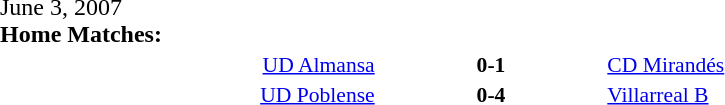<table width=100% cellspacing=1>
<tr>
<th width=20%></th>
<th width=12%></th>
<th width=20%></th>
<th></th>
</tr>
<tr>
<td>June 3, 2007<br><strong>Home Matches:</strong></td>
</tr>
<tr style=font-size:90%>
<td align=right><a href='#'>UD Almansa</a></td>
<td align=center><strong>0-1</strong></td>
<td><a href='#'>CD Mirandés</a></td>
</tr>
<tr style=font-size:90%>
<td align=right><a href='#'>UD Poblense</a></td>
<td align=center><strong>0-4</strong></td>
<td><a href='#'>Villarreal B</a></td>
</tr>
</table>
